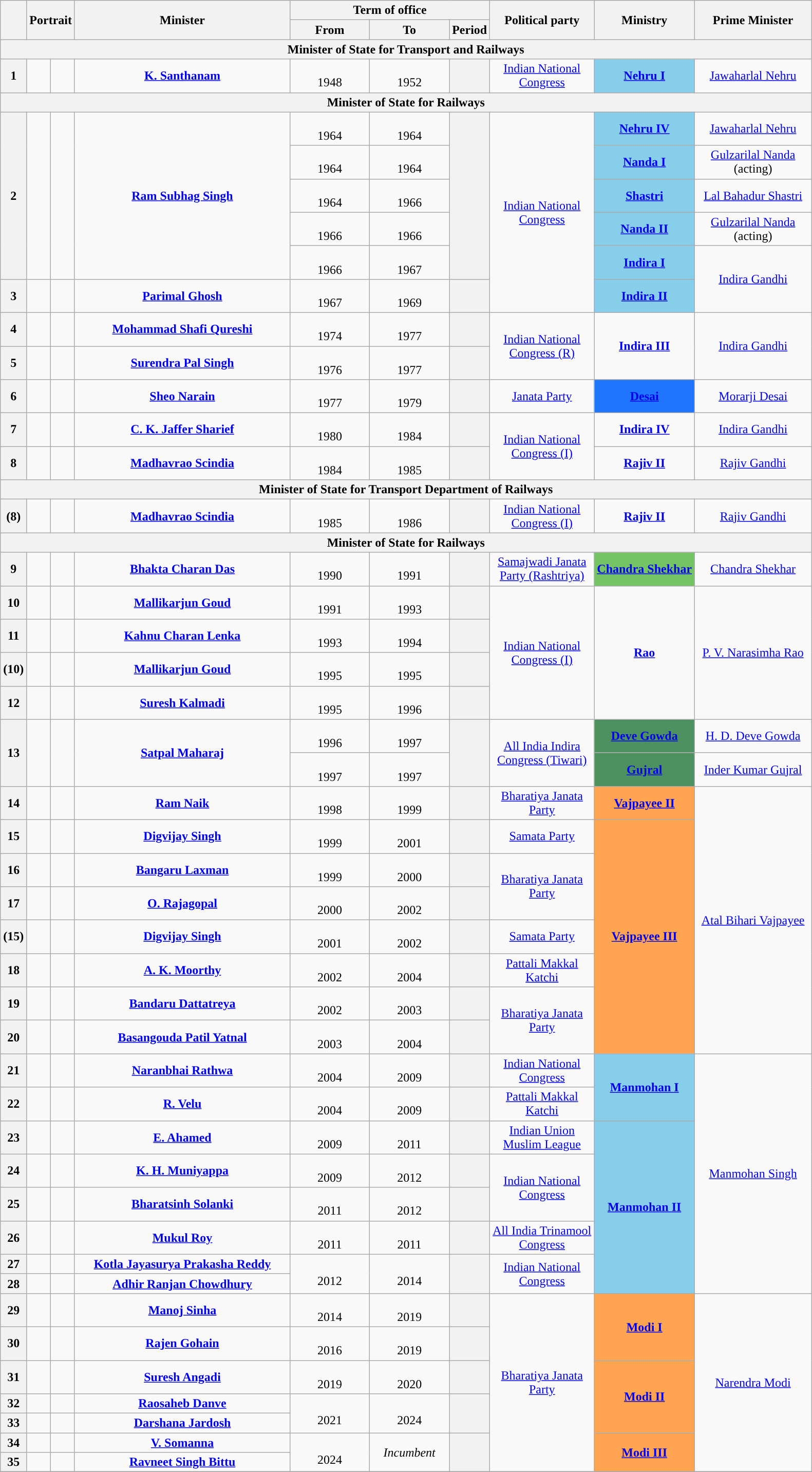<table class="wikitable" style="text-align:center">
<tr>
<th rowspan="2"></th>
<th rowspan="2" colspan="2">Portrait</th>
<th rowspan="2" style="width:17em">Minister<br></th>
<th colspan="3">Term of office</th>
<th rowspan="2" style="width:8em">Political party</th>
<th rowspan="2">Ministry</th>
<th rowspan="2" style="width:9em">Prime Minister</th>
</tr>
<tr>
<th style="width:6em">From</th>
<th style="width:6em">To</th>
<th>Period</th>
</tr>
<tr>
<th colspan="10">Minister of State for Transport and Railways</th>
</tr>
<tr>
<th>1</th>
<td></td>
<td></td>
<td><strong><a href='#'>K. Santhanam</a></strong><br></td>
<td><br>1948</td>
<td><br>1952</td>
<th></th>
<td><a href='#'>Indian National Congress</a></td>
<td bgcolor="#87CEEB"><strong><a href='#'>Nehru I</a></strong></td>
<td><a href='#'>Jawaharlal Nehru</a></td>
</tr>
<tr>
<th colspan="10">Minister of State for Railways</th>
</tr>
<tr>
<th rowspan="5">2</th>
<td rowspan="5"></td>
<td rowspan="5"></td>
<td rowspan="5"><strong><a href='#'>Ram Subhag Singh</a></strong><br></td>
<td><br>1964</td>
<td><br>1964</td>
<th rowspan="5"></th>
<td rowspan="6"><a href='#'>Indian National Congress</a></td>
<td bgcolor="#87CEEB"><strong><a href='#'>Nehru IV</a></strong></td>
<td><a href='#'>Jawaharlal Nehru</a></td>
</tr>
<tr>
<td><br>1964</td>
<td><br>1964</td>
<td bgcolor="#87CEEB"><strong><a href='#'>Nanda I</a></strong></td>
<td><a href='#'>Gulzarilal Nanda</a><br>(acting)</td>
</tr>
<tr>
<td><br>1964</td>
<td><br>1966</td>
<td bgcolor="#87CEEB"><strong><a href='#'>Shastri</a></strong></td>
<td><a href='#'>Lal Bahadur Shastri</a></td>
</tr>
<tr>
<td><br>1966</td>
<td><br>1966</td>
<td bgcolor="#87CEEB"><strong><a href='#'>Nanda II</a></strong></td>
<td><a href='#'>Gulzarilal Nanda</a><br>(acting)</td>
</tr>
<tr>
<td><br>1966</td>
<td><br>1967</td>
<td bgcolor="#87CEEB"><strong><a href='#'>Indira I</a></strong></td>
<td rowspan="2"><a href='#'>Indira Gandhi</a></td>
</tr>
<tr>
<th>3</th>
<td></td>
<td></td>
<td><strong><a href='#'>Parimal Ghosh</a></strong><br></td>
<td><br>1967</td>
<td><br>1969</td>
<th></th>
<td bgcolor="#87CEEB"><strong><a href='#'>Indira II</a></strong></td>
</tr>
<tr>
<th>4</th>
<td></td>
<td></td>
<td><strong><a href='#'>Mohammad Shafi Qureshi</a></strong><br></td>
<td><br>1974</td>
<td><br>1977</td>
<th></th>
<td rowspan="2"><a href='#'>Indian National Congress (R)</a></td>
<td rowspan="2"><strong><a href='#'>Indira III</a></strong></td>
<td rowspan="2"><a href='#'>Indira Gandhi</a></td>
</tr>
<tr>
<th>5</th>
<td></td>
<td></td>
<td><strong><a href='#'>Surendra Pal Singh</a></strong><br></td>
<td><br>1976</td>
<td><br>1977</td>
<th></th>
</tr>
<tr>
<th>6</th>
<td></td>
<td></td>
<td><strong><a href='#'>Sheo Narain</a></strong><br></td>
<td><br>1977</td>
<td><br>1979</td>
<th></th>
<td><a href='#'>Janata Party</a></td>
<td bgcolor="#1F75FE"><strong><a href='#'>Desai</a></strong></td>
<td><a href='#'>Morarji Desai</a></td>
</tr>
<tr>
<th>7</th>
<td></td>
<td></td>
<td><strong><a href='#'>C. K. Jaffer Sharief</a></strong><br></td>
<td><br>1980</td>
<td><br>1984</td>
<th></th>
<td rowspan="2"><a href='#'>Indian National Congress (I)</a></td>
<td><strong><a href='#'>Indira IV</a></strong></td>
<td><a href='#'>Indira Gandhi</a></td>
</tr>
<tr>
<th>8</th>
<td></td>
<td></td>
<td><strong><a href='#'>Madhavrao Scindia</a></strong><br></td>
<td><br>1984</td>
<td><br>1985</td>
<th></th>
<td><strong><a href='#'>Rajiv II</a></strong></td>
<td><a href='#'>Rajiv Gandhi</a></td>
</tr>
<tr>
<th colspan="10">Minister of State for Transport  Department of Railways</th>
</tr>
<tr>
<th>(8)</th>
<td></td>
<td></td>
<td><strong><a href='#'>Madhavrao Scindia</a></strong><br></td>
<td><br>1985</td>
<td><br>1986</td>
<th></th>
<td><a href='#'>Indian National Congress (I)</a></td>
<td><strong><a href='#'>Rajiv II</a></strong></td>
<td><a href='#'>Rajiv Gandhi</a></td>
</tr>
<tr>
<th colspan="10">Minister of State for Railways</th>
</tr>
<tr>
<th>9</th>
<td></td>
<td></td>
<td><strong><a href='#'>Bhakta Charan Das</a></strong><br></td>
<td><br>1990</td>
<td><br>1991</td>
<th></th>
<td><a href='#'>Samajwadi Janata Party (Rashtriya)</a></td>
<td style="background:#74C365"><strong><a href='#'>Chandra Shekhar</a></strong></td>
<td><a href='#'>Chandra Shekhar</a></td>
</tr>
<tr>
<th>10</th>
<td></td>
<td></td>
<td><strong><a href='#'>Mallikarjun Goud</a></strong><br></td>
<td><br>1991</td>
<td><br>1993</td>
<th></th>
<td rowspan="4"><a href='#'>Indian National Congress (I)</a></td>
<td rowspan="4"><a href='#'><strong>Rao</strong></a></td>
<td rowspan="4"><a href='#'>P. V. Narasimha Rao</a></td>
</tr>
<tr>
<th>11</th>
<td></td>
<td></td>
<td><strong><a href='#'>Kahnu Charan Lenka</a></strong><br></td>
<td><br>1993</td>
<td><br>1994</td>
<th></th>
</tr>
<tr>
<th>(10)</th>
<td></td>
<td></td>
<td><strong><a href='#'>Mallikarjun Goud</a></strong><br></td>
<td><br>1995</td>
<td><br>1995</td>
<th></th>
</tr>
<tr>
<th>12</th>
<td></td>
<td></td>
<td><strong><a href='#'>Suresh Kalmadi</a></strong><br></td>
<td><br>1995</td>
<td><br>1996</td>
<th></th>
</tr>
<tr>
<th rowspan="2">13</th>
<td rowspan="2"></td>
<td rowspan="2"></td>
<td rowspan="2"><strong><a href='#'>Satpal Maharaj</a></strong><br></td>
<td><br>1996</td>
<td><br>1997</td>
<th rowspan="2"></th>
<td rowspan="2"><a href='#'>All India Indira Congress (Tiwari)</a></td>
<td style="background:#4C915F"><strong><a href='#'>Deve Gowda</a></strong></td>
<td><a href='#'>H. D. Deve Gowda</a></td>
</tr>
<tr>
<td><br>1997</td>
<td><br>1997</td>
<td style="background:#4C915F"><strong><a href='#'>Gujral</a></strong></td>
<td><a href='#'>Inder Kumar Gujral</a></td>
</tr>
<tr>
<th>14</th>
<td></td>
<td></td>
<td><strong><a href='#'>Ram Naik</a></strong><br></td>
<td><br>1998</td>
<td><br>1999</td>
<th></th>
<td><a href='#'>Bharatiya Janata Party</a></td>
<td style="background:#FFA551;"><strong><a href='#'>Vajpayee II</a></strong></td>
<td rowspan="8"><a href='#'>Atal Bihari Vajpayee</a></td>
</tr>
<tr>
<th>15</th>
<td></td>
<td></td>
<td><strong><a href='#'>Digvijay Singh</a></strong><br></td>
<td><br>1999</td>
<td><br>2001</td>
<th></th>
<td><a href='#'>Samata Party</a></td>
<td rowspan="7" style="background:#FFA551;"><strong><a href='#'>Vajpayee III</a></strong></td>
</tr>
<tr>
<th>16</th>
<td></td>
<td></td>
<td><strong><a href='#'>Bangaru Laxman</a></strong><br></td>
<td><br>1999</td>
<td><br>2000</td>
<th></th>
<td rowspan="2"><a href='#'>Bharatiya Janata Party</a></td>
</tr>
<tr>
<th>17</th>
<td></td>
<td></td>
<td><strong><a href='#'>O. Rajagopal</a></strong><br></td>
<td><br>2000</td>
<td><br>2002</td>
<th></th>
</tr>
<tr>
<th>(15)</th>
<td></td>
<td></td>
<td><strong><a href='#'>Digvijay Singh</a></strong><br></td>
<td><br>2001</td>
<td><br>2002</td>
<th></th>
<td><a href='#'>Samata Party</a></td>
</tr>
<tr>
<th>18</th>
<td></td>
<td></td>
<td><strong><a href='#'>A. K. Moorthy</a></strong><br></td>
<td><br>2002</td>
<td><br>2004</td>
<th></th>
<td><a href='#'>Pattali Makkal Katchi</a></td>
</tr>
<tr>
<th>19</th>
<td></td>
<td></td>
<td><strong><a href='#'>Bandaru Dattatreya</a></strong><br></td>
<td><br>2002</td>
<td><br>2003</td>
<th></th>
<td rowspan="2"><a href='#'>Bharatiya Janata Party</a></td>
</tr>
<tr>
<th>20</th>
<td></td>
<td></td>
<td><strong><a href='#'>Basangouda Patil Yatnal</a></strong><br></td>
<td><br>2003</td>
<td><br>2004</td>
<th></th>
</tr>
<tr>
<th>21</th>
<td></td>
<td></td>
<td><strong><a href='#'>Naranbhai Rathwa</a></strong><br></td>
<td><br>2004</td>
<td><br>2009</td>
<th></th>
<td><a href='#'>Indian National Congress</a></td>
<td rowspan="2" bgcolor="#87CEEB"><a href='#'><strong>Manmohan I</strong></a></td>
<td rowspan="8"><a href='#'>Manmohan Singh</a></td>
</tr>
<tr>
<th>22</th>
<td></td>
<td></td>
<td><strong><a href='#'>R. Velu</a></strong><br></td>
<td><br>2004</td>
<td><br>2009</td>
<th></th>
<td><a href='#'>Pattali Makkal Katchi</a></td>
</tr>
<tr>
<th>23</th>
<td style="background:"></td>
<td></td>
<td><strong><a href='#'>E. Ahamed</a></strong><br></td>
<td><br>2009</td>
<td><br>2011</td>
<th></th>
<td><a href='#'>Indian Union Muslim League</a></td>
<td rowspan="6" bgcolor="#87CEEB"><a href='#'><strong>Manmohan II</strong></a></td>
</tr>
<tr>
<th>24</th>
<td></td>
<td></td>
<td><strong><a href='#'>K. H. Muniyappa</a></strong><br></td>
<td><br>2009</td>
<td><br>2012</td>
<th></th>
<td rowspan="2"><a href='#'>Indian National Congress</a></td>
</tr>
<tr>
<th>25</th>
<td></td>
<td></td>
<td><strong><a href='#'>Bharatsinh Solanki</a></strong><br></td>
<td><br>2011</td>
<td><br>2012</td>
<th></th>
</tr>
<tr>
<th>26</th>
<td></td>
<td></td>
<td><strong><a href='#'>Mukul Roy</a></strong><br></td>
<td><br>2011</td>
<td><br>2011</td>
<th></th>
<td><a href='#'>All India Trinamool Congress</a></td>
</tr>
<tr>
<th>27</th>
<td></td>
<td></td>
<td><strong><a href='#'>Kotla Jayasurya Prakasha Reddy</a></strong><br></td>
<td rowspan="2"><br>2012</td>
<td rowspan="2"><br>2014</td>
<th rowspan="2"></th>
<td rowspan="2"><a href='#'>Indian National Congress</a></td>
</tr>
<tr>
<th>28</th>
<td></td>
<td></td>
<td><strong><a href='#'>Adhir Ranjan Chowdhury</a></strong><br></td>
</tr>
<tr>
<th>29</th>
<td></td>
<td></td>
<td><strong><a href='#'>Manoj Sinha</a></strong><br></td>
<td><br>2014</td>
<td><br>2019</td>
<th></th>
<td rowspan="7"><a href='#'>Bharatiya Janata Party</a></td>
<td rowspan="2" style="background:#FFA551;"><strong><a href='#'>Modi I</a></strong></td>
<td rowspan="7"><a href='#'>Narendra Modi</a></td>
</tr>
<tr>
<th>30</th>
<td></td>
<td></td>
<td><strong><a href='#'>Rajen Gohain</a></strong><br></td>
<td><br>2016</td>
<td><br>2019</td>
<th></th>
</tr>
<tr>
<th>31</th>
<td></td>
<td></td>
<td><strong><a href='#'>Suresh Angadi</a></strong><br></td>
<td><br>2019</td>
<td><br>2020</td>
<th></th>
<td rowspan="3" style="background:#FFA551;"><strong><a href='#'>Modi II</a></strong></td>
</tr>
<tr>
<th>32</th>
<td></td>
<td></td>
<td><strong><a href='#'>Raosaheb Danve</a></strong><br></td>
<td rowspan="2"><br>2021</td>
<td rowspan="2"><br>2024</td>
<th rowspan="2"></th>
</tr>
<tr>
<th>33</th>
<td></td>
<td></td>
<td><strong><a href='#'>Darshana Jardosh</a></strong><br></td>
</tr>
<tr>
<th>34</th>
<td></td>
<td></td>
<td><strong><a href='#'>V. Somanna</a></strong><br></td>
<td rowspan="2"><br>2024</td>
<td rowspan="2"><em>Incumbent</em></td>
<th rowspan="2"></th>
<td rowspan="2" style="background:#FFA551;"><strong><a href='#'>Modi III</a></strong></td>
</tr>
<tr>
<th>35</th>
<td></td>
<td></td>
<td><strong><a href='#'>Ravneet Singh Bittu</a></strong><br></td>
</tr>
<tr>
</tr>
</table>
